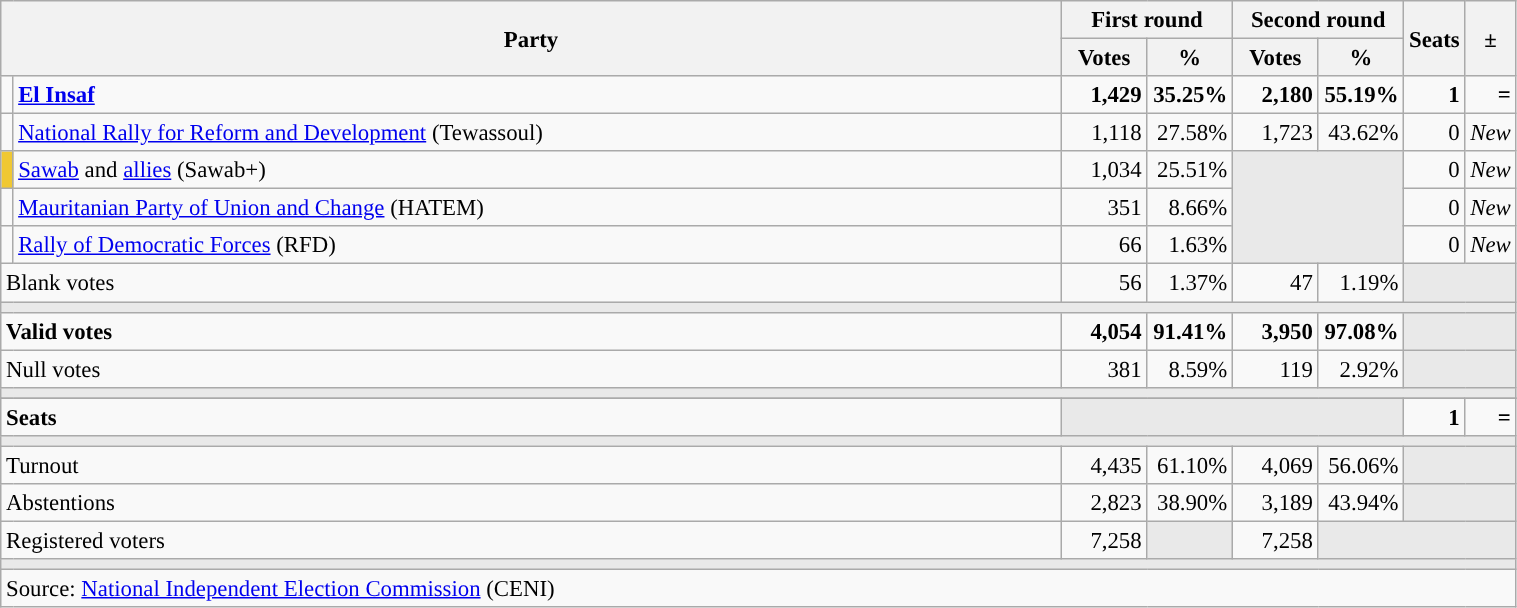<table class="wikitable" style="text-align:right;font-size:95%;">
<tr>
<th rowspan="2" colspan="2" width="700">Party</th>
<th colspan="2">First round</th>
<th colspan="2">Second round</th>
<th rowspan="2" width="25">Seats</th>
<th rowspan="2" width="20">±</th>
</tr>
<tr>
<th width="50">Votes</th>
<th width="50">%</th>
<th width="50">Votes</th>
<th width="50">%</th>
</tr>
<tr>
<td width="1" style="color:inherit;background:"></td>
<td style="text-align:left;"><strong><a href='#'>El Insaf</a></strong></td>
<td><strong>1,429</strong></td>
<td><strong>35.25%</strong></td>
<td><strong>2,180</strong></td>
<td><strong>55.19%</strong></td>
<td><strong>1</strong></td>
<td><strong>=</strong></td>
</tr>
<tr>
<td width="1" style="color:inherit;background:"></td>
<td style="text-align:left;"><a href='#'>National Rally for Reform and Development</a> (Tewassoul)</td>
<td>1,118</td>
<td>27.58%</td>
<td>1,723</td>
<td>43.62%</td>
<td>0</td>
<td><em>New</em></td>
</tr>
<tr>
<td width="1" style="color:inherit;background:#F0C832;"></td>
<td style="text-align:left;"><a href='#'>Sawab</a> and <a href='#'>allies</a> (Sawab+)</td>
<td>1,034</td>
<td>25.51%</td>
<td colspan="2" rowspan="3" style="background:#E9E9E9;"></td>
<td>0</td>
<td><em>New</em></td>
</tr>
<tr>
<td width="1" style="color:inherit;background:"></td>
<td style="text-align:left;"><a href='#'>Mauritanian Party of Union and Change</a> (HATEM)</td>
<td>351</td>
<td>8.66%</td>
<td>0</td>
<td><em>New</em></td>
</tr>
<tr>
<td width="1" style="color:inherit;background:"></td>
<td style="text-align:left;"><a href='#'>Rally of Democratic Forces</a> (RFD)</td>
<td>66</td>
<td>1.63%</td>
<td>0</td>
<td><em>New</em></td>
</tr>
<tr>
<td colspan="2" style="text-align:left;">Blank votes</td>
<td>56</td>
<td>1.37%</td>
<td>47</td>
<td>1.19%</td>
<td colspan="2" style="background:#E9E9E9;"></td>
</tr>
<tr>
<td colspan="8" style="background:#E9E9E9;"></td>
</tr>
<tr style="font-weight:bold;">
<td colspan="2" style="text-align:left;">Valid votes</td>
<td>4,054</td>
<td>91.41%</td>
<td>3,950</td>
<td>97.08%</td>
<td colspan="2" style="background:#E9E9E9;"></td>
</tr>
<tr>
<td colspan="2" style="text-align:left;">Null votes</td>
<td>381</td>
<td>8.59%</td>
<td>119</td>
<td>2.92%</td>
<td colspan="2" style="background:#E9E9E9;"></td>
</tr>
<tr>
<td colspan="8" style="background:#E9E9E9;"></td>
</tr>
<tr>
</tr>
<tr style="font-weight:bold;">
<td colspan="2" style="text-align:left;">Seats</td>
<td colspan="4" style="background:#E9E9E9;"></td>
<td>1</td>
<td>=</td>
</tr>
<tr>
<td colspan="8" style="background:#E9E9E9;"></td>
</tr>
<tr>
<td colspan="2" style="text-align:left;">Turnout</td>
<td>4,435</td>
<td>61.10%</td>
<td>4,069</td>
<td>56.06%</td>
<td colspan="2" style="background:#E9E9E9;"></td>
</tr>
<tr>
<td colspan="2" style="text-align:left;">Abstentions</td>
<td>2,823</td>
<td>38.90%</td>
<td>3,189</td>
<td>43.94%</td>
<td colspan="2" style="background:#E9E9E9;"></td>
</tr>
<tr>
<td colspan="2" style="text-align:left;">Registered voters</td>
<td>7,258</td>
<td style="color:inherit;background:#E9E9E9;"></td>
<td>7,258</td>
<td colspan="3" style="background:#E9E9E9;"></td>
</tr>
<tr>
<td colspan="8" style="background:#E9E9E9;"></td>
</tr>
<tr>
<td colspan="8" style="text-align:left;">Source: <a href='#'>National Independent Election Commission</a> (CENI)</td>
</tr>
</table>
